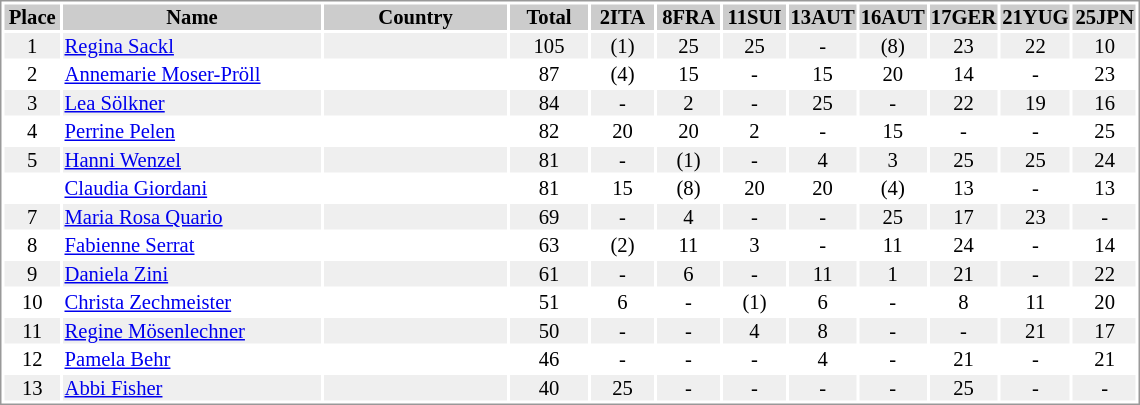<table border="0" style="border: 1px solid #999; background-color:#FFFFFF; text-align:center; font-size:86%; line-height:15px;">
<tr align="center" bgcolor="#CCCCCC">
<th width=35>Place</th>
<th width=170>Name</th>
<th width=120>Country</th>
<th width=50>Total</th>
<th width=40>2ITA</th>
<th width=40>8FRA</th>
<th width=40>11SUI</th>
<th width=40>13AUT</th>
<th width=40>16AUT</th>
<th width=40>17GER</th>
<th width=40>21YUG</th>
<th width=40>25JPN</th>
</tr>
<tr bgcolor="#EFEFEF">
<td>1</td>
<td align="left"><a href='#'>Regina Sackl</a></td>
<td align="left"></td>
<td>105</td>
<td>(1)</td>
<td>25</td>
<td>25</td>
<td>-</td>
<td>(8)</td>
<td>23</td>
<td>22</td>
<td>10</td>
</tr>
<tr>
<td>2</td>
<td align="left"><a href='#'>Annemarie Moser-Pröll</a></td>
<td align="left"></td>
<td>87</td>
<td>(4)</td>
<td>15</td>
<td>-</td>
<td>15</td>
<td>20</td>
<td>14</td>
<td>-</td>
<td>23</td>
</tr>
<tr bgcolor="#EFEFEF">
<td>3</td>
<td align="left"><a href='#'>Lea Sölkner</a></td>
<td align="left"></td>
<td>84</td>
<td>-</td>
<td>2</td>
<td>-</td>
<td>25</td>
<td>-</td>
<td>22</td>
<td>19</td>
<td>16</td>
</tr>
<tr>
<td>4</td>
<td align="left"><a href='#'>Perrine Pelen</a></td>
<td align="left"></td>
<td>82</td>
<td>20</td>
<td>20</td>
<td>2</td>
<td>-</td>
<td>15</td>
<td>-</td>
<td>-</td>
<td>25</td>
</tr>
<tr bgcolor="#EFEFEF">
<td>5</td>
<td align="left"><a href='#'>Hanni Wenzel</a></td>
<td align="left"></td>
<td>81</td>
<td>-</td>
<td>(1)</td>
<td>-</td>
<td>4</td>
<td>3</td>
<td>25</td>
<td>25</td>
<td>24</td>
</tr>
<tr>
<td></td>
<td align="left"><a href='#'>Claudia Giordani</a></td>
<td align="left"></td>
<td>81</td>
<td>15</td>
<td>(8)</td>
<td>20</td>
<td>20</td>
<td>(4)</td>
<td>13</td>
<td>-</td>
<td>13</td>
</tr>
<tr bgcolor="#EFEFEF">
<td>7</td>
<td align="left"><a href='#'>Maria Rosa Quario</a></td>
<td align="left"></td>
<td>69</td>
<td>-</td>
<td>4</td>
<td>-</td>
<td>-</td>
<td>25</td>
<td>17</td>
<td>23</td>
<td>-</td>
</tr>
<tr>
<td>8</td>
<td align="left"><a href='#'>Fabienne Serrat</a></td>
<td align="left"></td>
<td>63</td>
<td>(2)</td>
<td>11</td>
<td>3</td>
<td>-</td>
<td>11</td>
<td>24</td>
<td>-</td>
<td>14</td>
</tr>
<tr bgcolor="#EFEFEF">
<td>9</td>
<td align="left"><a href='#'>Daniela Zini</a></td>
<td align="left"></td>
<td>61</td>
<td>-</td>
<td>6</td>
<td>-</td>
<td>11</td>
<td>1</td>
<td>21</td>
<td>-</td>
<td>22</td>
</tr>
<tr>
<td>10</td>
<td align="left"><a href='#'>Christa Zechmeister</a></td>
<td align="left"></td>
<td>51</td>
<td>6</td>
<td>-</td>
<td>(1)</td>
<td>6</td>
<td>-</td>
<td>8</td>
<td>11</td>
<td>20</td>
</tr>
<tr bgcolor="#EFEFEF">
<td>11</td>
<td align="left"><a href='#'>Regine Mösenlechner</a></td>
<td align="left"></td>
<td>50</td>
<td>-</td>
<td>-</td>
<td>4</td>
<td>8</td>
<td>-</td>
<td>-</td>
<td>21</td>
<td>17</td>
</tr>
<tr>
<td>12</td>
<td align="left"><a href='#'>Pamela Behr</a></td>
<td align="left"></td>
<td>46</td>
<td>-</td>
<td>-</td>
<td>-</td>
<td>4</td>
<td>-</td>
<td>21</td>
<td>-</td>
<td>21</td>
</tr>
<tr bgcolor="#EFEFEF">
<td>13</td>
<td align="left"><a href='#'>Abbi Fisher</a></td>
<td align="left"></td>
<td>40</td>
<td>25</td>
<td>-</td>
<td>-</td>
<td>-</td>
<td>-</td>
<td>25</td>
<td>-</td>
<td>-</td>
</tr>
</table>
